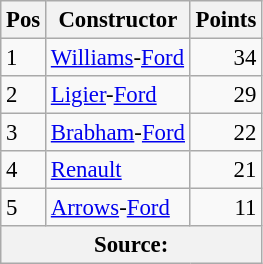<table class="wikitable" style="font-size: 95%;">
<tr>
<th>Pos</th>
<th>Constructor</th>
<th>Points</th>
</tr>
<tr>
<td>1</td>
<td> <a href='#'>Williams</a>-<a href='#'>Ford</a></td>
<td align="right">34</td>
</tr>
<tr>
<td>2</td>
<td> <a href='#'>Ligier</a>-<a href='#'>Ford</a></td>
<td align="right">29</td>
</tr>
<tr>
<td>3</td>
<td> <a href='#'>Brabham</a>-<a href='#'>Ford</a></td>
<td align="right">22</td>
</tr>
<tr>
<td>4</td>
<td> <a href='#'>Renault</a></td>
<td align="right">21</td>
</tr>
<tr>
<td>5</td>
<td> <a href='#'>Arrows</a>-<a href='#'>Ford</a></td>
<td align="right">11</td>
</tr>
<tr>
<th colspan=4>Source: </th>
</tr>
</table>
